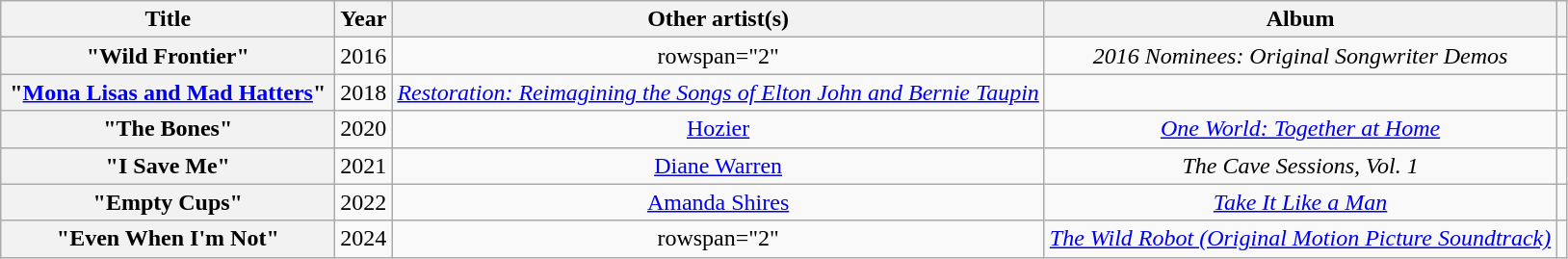<table class="wikitable plainrowheaders" style="text-align:center;">
<tr>
<th scope="col" style="width:14em;">Title</th>
<th scope="col">Year</th>
<th scope="col">Other artist(s)</th>
<th scope="col">Album</th>
<th scope="col"></th>
</tr>
<tr>
<th scope="row">"Wild Frontier"</th>
<td>2016</td>
<td>rowspan="2" </td>
<td><em>2016 Nominees: Original Songwriter Demos</em></td>
<td></td>
</tr>
<tr>
<th scope="row">"<a href='#'>Mona Lisas and Mad Hatters</a>"</th>
<td>2018</td>
<td><em><a href='#'>Restoration: Reimagining the Songs of Elton John and Bernie Taupin</a></em></td>
<td></td>
</tr>
<tr>
<th scope="row">"The Bones"</th>
<td>2020</td>
<td><a href='#'>Hozier</a></td>
<td><em><a href='#'>One World: Together at Home</a></em></td>
<td></td>
</tr>
<tr>
<th scope="row">"I Save Me"</th>
<td>2021</td>
<td><a href='#'>Diane Warren</a></td>
<td><em>The Cave Sessions, Vol. 1</em></td>
<td></td>
</tr>
<tr>
<th scope="row">"Empty Cups"</th>
<td>2022</td>
<td><a href='#'>Amanda Shires</a></td>
<td><em><a href='#'>Take It Like a Man</a></em></td>
<td></td>
</tr>
<tr>
<th scope="row">"Even When I'm Not"</th>
<td>2024</td>
<td>rowspan="2" </td>
<td><em><a href='#'>The Wild Robot (Original Motion Picture Soundtrack)</a></em></td>
<td></td>
</tr>
</table>
